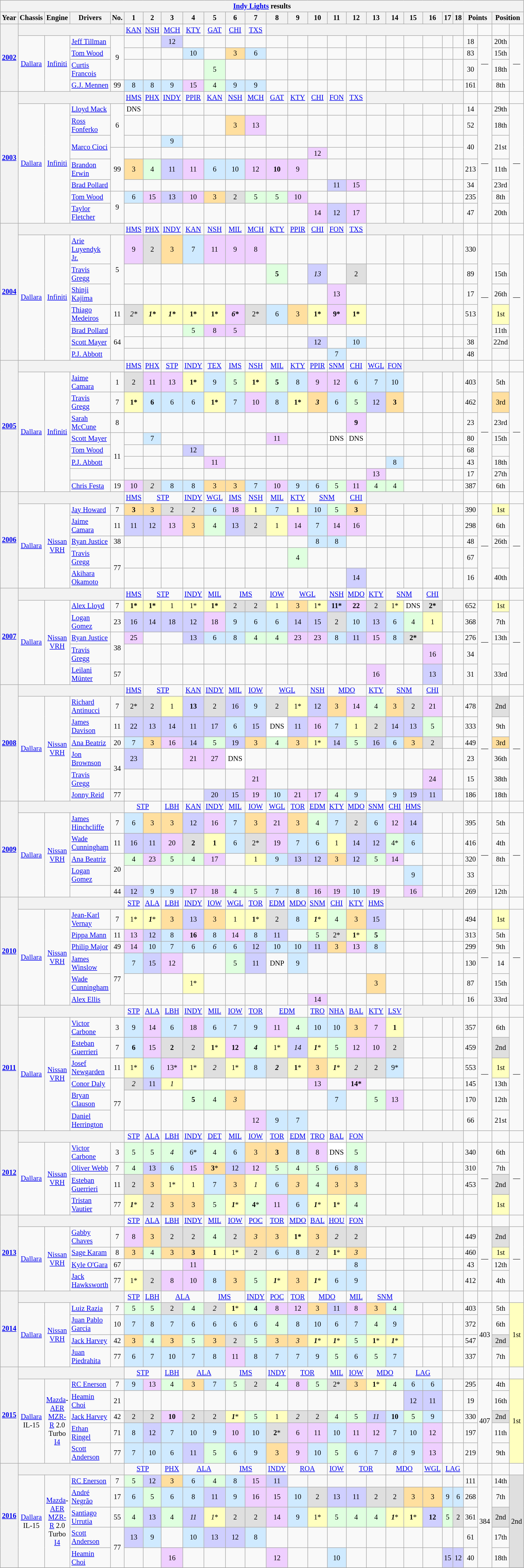<table class="wikitable mw-collapsible mw-collapsed" style="text-align:center; font-size:85%" width=700px>
<tr>
<th colspan=27><a href='#'>Indy Lights</a> results</th>
</tr>
<tr>
<th>Year</th>
<th>Chassis</th>
<th>Engine</th>
<th>Drivers</th>
<th>No.</th>
<th>1</th>
<th>2</th>
<th>3</th>
<th>4</th>
<th>5</th>
<th>6</th>
<th>7</th>
<th>8</th>
<th>9</th>
<th>10</th>
<th>11</th>
<th>12</th>
<th>13</th>
<th>14</th>
<th>15</th>
<th>16</th>
<th>17</th>
<th>18</th>
<th colspan=2>Points</th>
<th colspan=2>Position</th>
</tr>
<tr>
<th rowspan=5><a href='#'>2002</a></th>
<th colspan=4></th>
<td><a href='#'>KAN</a></td>
<td><a href='#'>NSH</a></td>
<td><a href='#'>MCH</a></td>
<td><a href='#'>KTY</a></td>
<td><a href='#'>GAT</a></td>
<td><a href='#'>CHI</a></td>
<td><a href='#'>TXS</a></td>
<th colspan=11></th>
<td></td>
<td></td>
<td></td>
<td></td>
</tr>
<tr>
<td rowspan=4><a href='#'>Dallara</a></td>
<td rowspan=4><a href='#'>Infiniti</a></td>
<td align=left> <a href='#'>Jeff Tillman</a></td>
<td rowspan=3>9</td>
<td></td>
<td></td>
<td style="background-color:#CFCFFF">12</td>
<td></td>
<td></td>
<td></td>
<td></td>
<td></td>
<td></td>
<td></td>
<td></td>
<td></td>
<td></td>
<td></td>
<td></td>
<td></td>
<td></td>
<td></td>
<td>18</td>
<td rowspan=4>—</td>
<td>20th</td>
<td rowspan=4>—</td>
</tr>
<tr>
<td align=left> <a href='#'>Tom Wood</a></td>
<td></td>
<td></td>
<td></td>
<td style="background-color:#CFEAFF">10</td>
<td></td>
<td style="background-color:#FFDF9F">3</td>
<td style="background-color:#CFEAFF">6</td>
<td></td>
<td></td>
<td></td>
<td></td>
<td></td>
<td></td>
<td></td>
<td></td>
<td></td>
<td></td>
<td></td>
<td>83</td>
<td>15th</td>
</tr>
<tr>
<td align=left> <a href='#'>Curtis Francois</a></td>
<td></td>
<td></td>
<td></td>
<td></td>
<td style="background-color:#DFFFDF">5</td>
<td></td>
<td></td>
<td></td>
<td></td>
<td></td>
<td></td>
<td></td>
<td></td>
<td></td>
<td></td>
<td></td>
<td></td>
<td></td>
<td>30</td>
<td>18th</td>
</tr>
<tr>
<td align=left> <a href='#'>G.J. Mennen</a></td>
<td>99</td>
<td style="background-color:#CFEAFF">8</td>
<td style="background-color:#CFEAFF">8</td>
<td style="background-color:#CFEAFF">9</td>
<td style="background-color:#EFCFFF">15</td>
<td style="background-color:#DFFFDF">4</td>
<td style="background-color:#CFEAFF">9</td>
<td style="background-color:#CFEAFF">9</td>
<td></td>
<td></td>
<td></td>
<td></td>
<td></td>
<td></td>
<td></td>
<td></td>
<td></td>
<td></td>
<td></td>
<td>161</td>
<td>8th</td>
</tr>
<tr>
<th rowspan=9><a href='#'>2003</a></th>
<th colspan=4></th>
<td><a href='#'>HMS</a></td>
<td><a href='#'>PHX</a></td>
<td><a href='#'>INDY</a></td>
<td><a href='#'>PPIR</a></td>
<td><a href='#'>KAN</a></td>
<td><a href='#'>NSH</a></td>
<td><a href='#'>MCH</a></td>
<td><a href='#'>GAT</a></td>
<td><a href='#'>KTY</a></td>
<td><a href='#'>CHI</a></td>
<td><a href='#'>FON</a></td>
<td><a href='#'>TXS</a></td>
<th colspan=6></th>
<td></td>
<td></td>
<td></td>
<td></td>
</tr>
<tr>
<td rowspan=8><a href='#'>Dallara</a></td>
<td rowspan=8><a href='#'>Infiniti</a></td>
<td align=left> <a href='#'>Lloyd Mack</a></td>
<td rowspan=3>6</td>
<td style="background:#FFFFFF;">DNS</td>
<td></td>
<td></td>
<td></td>
<td></td>
<td></td>
<td></td>
<td></td>
<td></td>
<td></td>
<td></td>
<td></td>
<td></td>
<td></td>
<td></td>
<td></td>
<td></td>
<td></td>
<td>14</td>
<td rowspan=8>—</td>
<td>29th</td>
<td rowspan=8>—</td>
</tr>
<tr>
<td align=left> <a href='#'>Ross Fonferko</a></td>
<td></td>
<td></td>
<td></td>
<td></td>
<td></td>
<td style="background-color:#FFDF9F">3</td>
<td style="background-color:#EFCFFF">13</td>
<td></td>
<td></td>
<td></td>
<td></td>
<td></td>
<td></td>
<td></td>
<td></td>
<td></td>
<td></td>
<td></td>
<td>52</td>
<td>18th</td>
</tr>
<tr>
<td align=left rowspan=2> <a href='#'>Marco Cioci</a></td>
<td></td>
<td></td>
<td style="background-color:#CFEAFF">9</td>
<td></td>
<td></td>
<td></td>
<td></td>
<td></td>
<td></td>
<td></td>
<td></td>
<td></td>
<td></td>
<td></td>
<td></td>
<td></td>
<td></td>
<td></td>
<td rowspan=2>40</td>
<td rowspan=2>21st</td>
</tr>
<tr>
<td rowspan=3>99</td>
<td></td>
<td></td>
<td></td>
<td></td>
<td></td>
<td></td>
<td></td>
<td></td>
<td></td>
<td style="background-color:#EFCFFF">12</td>
<td></td>
<td></td>
<td></td>
<td></td>
<td></td>
<td></td>
<td></td>
<td></td>
</tr>
<tr>
<td align=left> <a href='#'>Brandon Erwin</a></td>
<td style="background-color:#FFDF9F">3</td>
<td style="background-color:#DFFFDF">4</td>
<td style="background-color:#CFCFFF">11</td>
<td style="background-color:#EFCFFF">11</td>
<td style="background-color:#CFEAFF">6</td>
<td style="background-color:#CFEAFF">10</td>
<td style="background-color:#EFCFFF">12</td>
<td style="background-color:#EFCFFF"><strong>10</strong></td>
<td style="background-color:#EFCFFF">9</td>
<td></td>
<td></td>
<td></td>
<td></td>
<td></td>
<td></td>
<td></td>
<td></td>
<td></td>
<td>213</td>
<td>11th</td>
</tr>
<tr>
<td align=left> <a href='#'>Brad Pollard</a></td>
<td></td>
<td></td>
<td></td>
<td></td>
<td></td>
<td></td>
<td></td>
<td></td>
<td></td>
<td></td>
<td style="background-color:#CFCFFF">11</td>
<td style="background-color:#EFCFFF">15</td>
<td></td>
<td></td>
<td></td>
<td></td>
<td></td>
<td></td>
<td>34</td>
<td>23rd</td>
</tr>
<tr>
<td align=left> <a href='#'>Tom Wood</a></td>
<td rowspan=2>9</td>
<td style="background-color:#CFEAFF">6</td>
<td style="background-color:#EFCFFF">15</td>
<td style="background-color:#CFCFFF">13</td>
<td style="background-color:#EFCFFF">10</td>
<td style="background-color:#FFDF9F">3</td>
<td style="background-color:#DFDFDF">2</td>
<td style="background-color:#DFFFDF">5</td>
<td style="background-color:#DFFFDF">5</td>
<td style="background-color:#EFCFFF">10</td>
<td></td>
<td></td>
<td></td>
<td></td>
<td></td>
<td></td>
<td></td>
<td></td>
<td></td>
<td>235</td>
<td>8th</td>
</tr>
<tr>
<td align=left> <a href='#'>Taylor Fletcher</a></td>
<td></td>
<td></td>
<td></td>
<td></td>
<td></td>
<td></td>
<td></td>
<td></td>
<td></td>
<td style="background-color:#EFCFFF">14</td>
<td style="background-color:#CFCFFF">12</td>
<td style="background-color:#EFCFFF">17</td>
<td></td>
<td></td>
<td></td>
<td></td>
<td></td>
<td></td>
<td>47</td>
<td>20th</td>
</tr>
<tr>
<th rowspan=8><a href='#'>2004</a></th>
<th colspan=4></th>
<td><a href='#'>HMS</a></td>
<td><a href='#'>PHX</a></td>
<td><a href='#'>INDY</a></td>
<td><a href='#'>KAN</a></td>
<td><a href='#'>NSH</a></td>
<td><a href='#'>MIL</a></td>
<td><a href='#'>MCH</a></td>
<td><a href='#'>KTY</a></td>
<td><a href='#'>PPIR</a></td>
<td><a href='#'>CHI</a></td>
<td><a href='#'>FON</a></td>
<td><a href='#'>TXS</a></td>
<th colspan=6></th>
<td></td>
<td></td>
<td></td>
<td></td>
</tr>
<tr>
<td rowspan=7><a href='#'>Dallara</a></td>
<td rowspan=7><a href='#'>Infiniti</a></td>
<td align=left> <a href='#'>Arie Luyendyk Jr.</a></td>
<td rowspan=3>5</td>
<td style="background-color:#EFCFFF">9</td>
<td style="background-color:#DFDFDF">2</td>
<td style="background-color:#FFDF9F">3</td>
<td style="background-color:#CFEAFF">7</td>
<td style="background-color:#EFCFFF">11</td>
<td style="background-color:#EFCFFF">9</td>
<td style="background-color:#EFCFFF">8</td>
<td></td>
<td></td>
<td></td>
<td></td>
<td></td>
<td></td>
<td></td>
<td></td>
<td></td>
<td></td>
<td></td>
<td>330</td>
<td rowspan=7>—</td>
<td></td>
<td rowspan=7>—</td>
</tr>
<tr>
<td align=left> <a href='#'>Travis Gregg</a></td>
<td></td>
<td></td>
<td></td>
<td></td>
<td></td>
<td></td>
<td></td>
<td style="background-color:#DFFFDF"><strong>5</strong></td>
<td></td>
<td style="background-color:#CFCFFF"><em>13</em></td>
<td></td>
<td style="background-color:#DFDFDF">2</td>
<td></td>
<td></td>
<td></td>
<td></td>
<td></td>
<td></td>
<td>89</td>
<td>15th</td>
</tr>
<tr>
<td align=left> <a href='#'>Shinji Kajima</a></td>
<td></td>
<td></td>
<td></td>
<td></td>
<td></td>
<td></td>
<td></td>
<td></td>
<td></td>
<td></td>
<td style="background-color:#EFCFFF">13</td>
<td></td>
<td></td>
<td></td>
<td></td>
<td></td>
<td></td>
<td></td>
<td>17</td>
<td>26th</td>
</tr>
<tr>
<td align=left> <a href='#'>Thiago Medeiros</a></td>
<td>11</td>
<td style="background-color:#DFDFDF"><em>2*</em></td>
<td style="background-color:#FFFFBF"><strong><em>1*</em></strong></td>
<td style="background-color:#FFFFBF"><strong><em>1*</em></strong></td>
<td style="background-color:#FFFFBF"><strong>1*</strong></td>
<td style="background-color:#FFFFBF"><strong>1*</strong></td>
<td style="background-color:#EFCFFF"><strong><em>6*</em></strong></td>
<td style="background-color:#DFDFDF">2*</td>
<td style="background-color:#CFEAFF">6</td>
<td style="background-color:#FFDF9F">3</td>
<td style="background-color:#FFFFBF"><strong>1*</strong></td>
<td style="background-color:#EFCFFF"><strong>9*</strong></td>
<td style="background-color:#FFFFBF"><strong>1*</strong></td>
<td></td>
<td></td>
<td></td>
<td></td>
<td></td>
<td></td>
<td>513</td>
<td style="background-color:#FFFFBF">1st</td>
</tr>
<tr>
<td align=left> <a href='#'>Brad Pollard</a></td>
<td rowspan=3>64</td>
<td></td>
<td></td>
<td></td>
<td style="background-color:#DFFFDF">5</td>
<td style="background-color:#EFCFFF">8</td>
<td style="background-color:#EFCFFF">5</td>
<td></td>
<td></td>
<td></td>
<td></td>
<td></td>
<td></td>
<td></td>
<td></td>
<td></td>
<td></td>
<td></td>
<td></td>
<td></td>
<td>11th</td>
</tr>
<tr>
<td align=left> <a href='#'>Scott Mayer</a></td>
<td></td>
<td></td>
<td></td>
<td></td>
<td></td>
<td></td>
<td></td>
<td></td>
<td></td>
<td style="background-color:#CFCFFF">12</td>
<td></td>
<td style="background-color:#CFEAFF">10</td>
<td></td>
<td></td>
<td></td>
<td></td>
<td></td>
<td></td>
<td>38</td>
<td>22nd</td>
</tr>
<tr>
<td align=left> <a href='#'>P.J. Abbott</a></td>
<td></td>
<td></td>
<td></td>
<td></td>
<td></td>
<td></td>
<td></td>
<td></td>
<td></td>
<td></td>
<td style="background-color:#CFEAFF">7</td>
<td></td>
<td></td>
<td></td>
<td></td>
<td></td>
<td></td>
<td></td>
<td>48</td>
<td></td>
</tr>
<tr>
<th rowspan=9><a href='#'>2005</a></th>
<th colspan=4></th>
<td><a href='#'>HMS</a></td>
<td><a href='#'>PHX</a></td>
<td><a href='#'>STP</a></td>
<td><a href='#'>INDY</a></td>
<td><a href='#'>TEX</a></td>
<td><a href='#'>IMS</a></td>
<td><a href='#'>NSH</a></td>
<td><a href='#'>MIL</a></td>
<td><a href='#'>KTY</a></td>
<td><a href='#'>PPIR</a></td>
<td><a href='#'>SNM</a></td>
<td><a href='#'>CHI</a></td>
<td><a href='#'>WGL</a></td>
<td><a href='#'>FON</a></td>
<th colspan=4></th>
<td></td>
<td></td>
<td></td>
<td></td>
</tr>
<tr>
<td rowspan=8><a href='#'>Dallara</a></td>
<td rowspan=8><a href='#'>Infiniti</a></td>
<td align=left> <a href='#'>Jaime Camara</a></td>
<td>1</td>
<td style="background-color:#DFDFDF">2</td>
<td style="background-color:#EFCFFF">11</td>
<td style="background-color:#EFCFFF">13</td>
<td style="background-color:#FFFFBF"><strong>1*</strong></td>
<td style="background-color:#CFEAFF">9</td>
<td style="background-color:#DFFFDF">5</td>
<td style="background-color:#FFFFBF"><strong>1*</strong></td>
<td style="background-color:#DFFFDF"><strong>5</strong></td>
<td style="background-color:#CFEAFF">8</td>
<td style="background-color:#EFCFFF">9</td>
<td style="background-color:#EFCFFF">12</td>
<td style="background-color:#CFEAFF">6</td>
<td style="background-color:#CFEAFF">7</td>
<td style="background-color:#CFEAFF">10</td>
<td></td>
<td></td>
<td></td>
<td></td>
<td>403</td>
<td rowspan=8>—</td>
<td>5th</td>
<td rowspan=8>—</td>
</tr>
<tr>
<td align=left> <a href='#'>Travis Gregg</a></td>
<td>7</td>
<td style="background-color:#FFFFBF"><strong>1*</strong></td>
<td style="background-color:#CFEAFF"><strong>6</strong></td>
<td style="background-color:#CFEAFF">6</td>
<td style="background-color:#CFEAFF">6</td>
<td style="background-color:#FFFFBF"><strong>1*</strong></td>
<td style="background-color:#CFEAFF">7</td>
<td style="background-color:#EFCFFF">10</td>
<td style="background-color:#CFEAFF">8</td>
<td style="background-color:#FFFFBF"><strong>1*</strong></td>
<td style="background-color:#FFDF9F"><strong><em>3</em></strong></td>
<td style="background-color:#CFEAFF">6</td>
<td style="background-color:#DFFFDF">5</td>
<td style="background-color:#CFCFFF">12</td>
<td style="background-color:#FFDF9F"><strong>3</strong></td>
<td></td>
<td></td>
<td></td>
<td></td>
<td>462</td>
<td style="background-color:#FFDF9F">3rd</td>
</tr>
<tr>
<td align=left> <a href='#'>Sarah McCune</a></td>
<td>8</td>
<td></td>
<td></td>
<td></td>
<td></td>
<td></td>
<td></td>
<td></td>
<td></td>
<td></td>
<td></td>
<td></td>
<td style="background-color:#EFCFFF"><strong>9</strong></td>
<td></td>
<td></td>
<td></td>
<td></td>
<td></td>
<td></td>
<td>23</td>
<td>23rd</td>
</tr>
<tr>
<td align=left> <a href='#'>Scott Mayer</a></td>
<td rowspan=4>11</td>
<td></td>
<td style="background-color:#CFEAFF">7</td>
<td></td>
<td></td>
<td></td>
<td></td>
<td></td>
<td style="background-color:#EFCFFF">11</td>
<td></td>
<td></td>
<td style="background:#FFFFFF;">DNS</td>
<td style="background:#FFFFFF;">DNS</td>
<td></td>
<td></td>
<td></td>
<td></td>
<td></td>
<td></td>
<td>80</td>
<td>15th</td>
</tr>
<tr>
<td align=left> <a href='#'>Tom Wood</a></td>
<td></td>
<td></td>
<td></td>
<td style="background-color:#CFCFFF">12</td>
<td></td>
<td></td>
<td></td>
<td></td>
<td></td>
<td></td>
<td></td>
<td></td>
<td></td>
<td></td>
<td></td>
<td></td>
<td></td>
<td></td>
<td>68</td>
<td></td>
</tr>
<tr>
<td align=left> <a href='#'>P.J. Abbott</a></td>
<td></td>
<td></td>
<td></td>
<td></td>
<td style="background-color:#EFCFFF">11</td>
<td></td>
<td></td>
<td></td>
<td></td>
<td></td>
<td></td>
<td></td>
<td></td>
<td style="background-color:#CFEAFF">8</td>
<td></td>
<td></td>
<td></td>
<td></td>
<td>43</td>
<td>18th</td>
</tr>
<tr>
<td align=left></td>
<td></td>
<td></td>
<td></td>
<td></td>
<td></td>
<td></td>
<td></td>
<td></td>
<td></td>
<td></td>
<td></td>
<td></td>
<td style="background-color:#EFCFFF">13</td>
<td></td>
<td></td>
<td></td>
<td></td>
<td></td>
<td>17</td>
<td>27th</td>
</tr>
<tr>
<td align=left> <a href='#'>Chris Festa</a></td>
<td>19</td>
<td style="background-color:#EFCFFF">10</td>
<td style="background-color:#DFDFDF"><em>2</em></td>
<td style="background-color:#CFEAFF">8</td>
<td style="background-color:#CFEAFF">8</td>
<td style="background-color:#FFDF9F">3</td>
<td style="background-color:#FFDF9F">3</td>
<td style="background-color:#CFEAFF">7</td>
<td style="background-color:#EFCFFF">10</td>
<td style="background-color:#CFEAFF">9</td>
<td style="background-color:#CFEAFF">6</td>
<td style="background-color:#DFFFDF">5</td>
<td style="background-color:#EFCFFF">11</td>
<td style="background-color:#DFFFDF">4</td>
<td style="background-color:#DFFFDF">4</td>
<td></td>
<td></td>
<td></td>
<td></td>
<td>387</td>
<td>6th</td>
</tr>
<tr>
<th rowspan=6><a href='#'>2006</a></th>
<th colspan=4></th>
<td><a href='#'>HMS</a></td>
<td colspan=2><a href='#'>STP</a></td>
<td><a href='#'>INDY</a></td>
<td><a href='#'>WGL</a></td>
<td><a href='#'>IMS</a></td>
<td><a href='#'>NSH</a></td>
<td><a href='#'>MIL</a></td>
<td><a href='#'>KTY</a></td>
<td colspan=2><a href='#'>SNM</a></td>
<td><a href='#'>CHI</a></td>
<th colspan=6></th>
<td></td>
<td></td>
<td></td>
<td></td>
</tr>
<tr>
<td rowspan=5><a href='#'>Dallara</a></td>
<td rowspan=5><a href='#'>Nissan VRH</a></td>
<td align=left> <a href='#'>Jay Howard</a></td>
<td>7</td>
<td style="background:#FFDF9F;"><strong>3</strong></td>
<td style="background:#FFDF9F;">3</td>
<td style="background:#DFDFDF;">2</td>
<td style="background:#DFDFDF;"><em>2</em></td>
<td style="background:#CFEAFF;">6</td>
<td style="background:#EFCFFF;">18</td>
<td style="background:#FFFFBF;">1</td>
<td style="background:#CFEAFF;">7</td>
<td style="background:#FFFFBF;">1</td>
<td style="background:#CFEAFF;">10</td>
<td style="background:#DFFFDF;">5</td>
<td style="background:#FFDF9F;"><strong>3</strong></td>
<td></td>
<td></td>
<td></td>
<td></td>
<td></td>
<td></td>
<td>390</td>
<td rowspan=5>—</td>
<td style="background:#FFFFBF;">1st</td>
<td rowspan=5>—</td>
</tr>
<tr>
<td align=left> <a href='#'>Jaime Camara</a></td>
<td>11</td>
<td style="background:#CFCFFF;">11</td>
<td style="background:#CFCFFF;">12</td>
<td style="background:#EFCFFF;">13</td>
<td style="background:#FFDF9F;">3</td>
<td style="background:#DFFFDF;">4</td>
<td style="background:#CFCFFF;">13</td>
<td style="background:#DFDFDF;">2</td>
<td style="background:#FFFFBF;">1</td>
<td style="background:#EFCFFF;">14</td>
<td style="background:#CFEAFF;">7</td>
<td style="background:#EFCFFF;">14</td>
<td style="background:#EFCFFF;">16</td>
<td></td>
<td></td>
<td></td>
<td></td>
<td></td>
<td></td>
<td>298</td>
<td>6th</td>
</tr>
<tr>
<td align=left> <a href='#'>Ryan Justice</a></td>
<td>38</td>
<td></td>
<td></td>
<td></td>
<td></td>
<td></td>
<td></td>
<td></td>
<td></td>
<td></td>
<td style="background:#CFEAFF;">8</td>
<td style="background:#CFEAFF;">8</td>
<td></td>
<td></td>
<td></td>
<td></td>
<td></td>
<td></td>
<td></td>
<td>48</td>
<td>26th</td>
</tr>
<tr>
<td align=left> <a href='#'>Travis Gregg</a></td>
<td rowspan=2>77</td>
<td></td>
<td></td>
<td></td>
<td></td>
<td></td>
<td></td>
<td></td>
<td></td>
<td style="background:#DFFFDF;">4</td>
<td></td>
<td></td>
<td></td>
<td></td>
<td></td>
<td></td>
<td></td>
<td></td>
<td></td>
<td>67</td>
<td></td>
</tr>
<tr>
<td align=left> <a href='#'>Akihara Okamoto</a></td>
<td></td>
<td></td>
<td></td>
<td></td>
<td></td>
<td></td>
<td></td>
<td></td>
<td></td>
<td></td>
<td></td>
<td style="background:#CFCFFF;">14</td>
<td></td>
<td></td>
<td></td>
<td></td>
<td></td>
<td></td>
<td>16</td>
<td>40th</td>
</tr>
<tr>
<th rowspan=6><a href='#'>2007</a></th>
<th colspan=4></th>
<td><a href='#'>HMS</a></td>
<td colspan=2><a href='#'>STP</a></td>
<td><a href='#'>INDY</a></td>
<td><a href='#'>MIL</a></td>
<td colspan=2><a href='#'>IMS</a></td>
<td><a href='#'>IOW</a></td>
<td colspan=2><a href='#'>WGL</a></td>
<td><a href='#'>NSH</a></td>
<td><a href='#'>MDO</a></td>
<td><a href='#'>KTY</a></td>
<td colspan=2><a href='#'>SNM</a></td>
<td><a href='#'>CHI</a></td>
<th colspan=2></th>
<td></td>
<td></td>
<td></td>
<td></td>
</tr>
<tr>
<td rowspan=5><a href='#'>Dallara</a></td>
<td rowspan=5><a href='#'>Nissan VRH</a></td>
<td align=left> <a href='#'>Alex Lloyd</a></td>
<td>7</td>
<td style="background:#FFFFBF;"><strong>1*</strong></td>
<td style="background:#FFFFBF;"><strong>1*</strong></td>
<td style="background:#FFFFBF;">1</td>
<td style="background:#FFFFBF;">1*</td>
<td style="background:#FFFFBF;"><strong>1*</strong></td>
<td style="background:#DFDFDF;">2</td>
<td style="background:#DFDFDF;">2</td>
<td style="background:#FFFFBF;">1</td>
<td style="background:#FFDF9F;">3</td>
<td style="background:#FFFFBF;">1*</td>
<td style="background:#CFCFFF;"><strong>11*</strong></td>
<td style="background:#EFCFFF;"><strong>22</strong></td>
<td style="background:#DFDFDF;">2</td>
<td style="background:#FFFFBF;">1*</td>
<td style="background:#FFFFFF;">DNS</td>
<td style="background:#DFDFDF;"><strong>2*</strong></td>
<td></td>
<td></td>
<td>652</td>
<td rowspan=5>—</td>
<td style="background:#FFFFBF;">1st</td>
<td rowspan=5>—</td>
</tr>
<tr>
<td align=left> <a href='#'>Logan Gomez</a></td>
<td>23</td>
<td style="background:#CFCFFF;">16</td>
<td style="background:#CFCFFF;">14</td>
<td style="background:#CFCFFF;">18</td>
<td style="background:#CFCFFF;">12</td>
<td style="background:#EFCFFF;">18</td>
<td style="background:#CFEAFF;">9</td>
<td style="background:#CFEAFF;">6</td>
<td style="background:#CFEAFF;">6</td>
<td style="background:#CFCFFF;">14</td>
<td style="background:#CFCFFF;">15</td>
<td style="background:#DFDFDF;">2</td>
<td style="background:#CFEAFF;">10</td>
<td style="background:#CFCFFF;">13</td>
<td style="background:#CFEAFF;">6</td>
<td style="background:#DFFFDF;">4</td>
<td style="background:#FFFFBF;">1</td>
<td></td>
<td></td>
<td>368</td>
<td>7th</td>
</tr>
<tr>
<td align=left> <a href='#'>Ryan Justice</a></td>
<td rowspan=2>38</td>
<td style="background:#EFCFFF;">25</td>
<td></td>
<td></td>
<td style="background:#CFCFFF;">13</td>
<td style="background:#CFEAFF;">6</td>
<td style="background:#CFEAFF;">8</td>
<td style="background:#DFFFDF;">4</td>
<td style="background:#DFFFDF;">4</td>
<td style="background:#EFCFFF;">23</td>
<td style="background:#EFCFFF;">23</td>
<td style="background:#CFEAFF;">8</td>
<td style="background:#CFCFFF;">11</td>
<td style="background:#EFCFFF;">15</td>
<td style="background:#CFEAFF;">8</td>
<td style="background:#DFDFDF;"><strong>2*</strong></td>
<td></td>
<td></td>
<td></td>
<td>276</td>
<td>13th</td>
</tr>
<tr>
<td align=left> <a href='#'>Travis Gregg</a></td>
<td></td>
<td></td>
<td></td>
<td></td>
<td></td>
<td></td>
<td></td>
<td></td>
<td></td>
<td></td>
<td></td>
<td></td>
<td></td>
<td></td>
<td></td>
<td style="background:#EFCFFF;">16</td>
<td></td>
<td></td>
<td>34</td>
<td></td>
</tr>
<tr>
<td align=left> <a href='#'>Leilani Münter</a></td>
<td>57</td>
<td></td>
<td></td>
<td></td>
<td></td>
<td></td>
<td></td>
<td></td>
<td></td>
<td></td>
<td></td>
<td></td>
<td></td>
<td style="background:#EFCFFF;">16</td>
<td></td>
<td></td>
<td style="background:#CFCFFF;">13</td>
<td></td>
<td></td>
<td>31</td>
<td>33rd</td>
</tr>
<tr>
<th rowspan=7><a href='#'>2008</a></th>
<th colspan=4></th>
<td><a href='#'>HMS</a></td>
<td colspan=2><a href='#'>STP</a></td>
<td><a href='#'>KAN</a></td>
<td><a href='#'>INDY</a></td>
<td><a href='#'>MIL</a></td>
<td><a href='#'>IOW</a></td>
<td colspan=2><a href='#'>WGL</a></td>
<td><a href='#'>NSH</a></td>
<td colspan=2><a href='#'>MDO</a></td>
<td><a href='#'>KTY</a></td>
<td colspan=2><a href='#'>SNM</a></td>
<td><a href='#'>CHI</a></td>
<th colspan=2></th>
<td></td>
<td></td>
<td></td>
<td></td>
</tr>
<tr>
<td rowspan=6><a href='#'>Dallara</a></td>
<td rowspan=6><a href='#'>Nissan VRH</a></td>
<td align=left> <a href='#'>Richard Antinucci</a></td>
<td>7</td>
<td style="background:#DFDFDF;">2*</td>
<td style="background:#DFDFDF;">2</td>
<td style="background:#FFFFBF;">1</td>
<td style="background:#CFCFFF;"><strong>13</strong></td>
<td style="background:#DFDFDF;">2</td>
<td style="background:#CFCFFF;">16</td>
<td style="background:#CFEAFF;">9</td>
<td style="background:#DFDFDF;">2</td>
<td style="background:#FFFFBF;">1*</td>
<td style="background:#CFCFFF;">12</td>
<td style="background:#FFDF9F;">3</td>
<td style="background:#EFCFFF;">14</td>
<td style="background:#DFFFDF;">4</td>
<td style="background:#FFDF9F;">3</td>
<td style="background:#DFDFDF;">2</td>
<td style="background:#EFCFFF;">21</td>
<td></td>
<td></td>
<td>478</td>
<td rowspan=6>—</td>
<td style="background:#DFDFDF;">2nd</td>
<td rowspan=6>—</td>
</tr>
<tr>
<td align=left> <a href='#'>James Davison</a></td>
<td>11</td>
<td style="background:#CFCFFF;">22</td>
<td style="background:#CFCFFF;">13</td>
<td style="background:#CFCFFF;">14</td>
<td style="background:#CFCFFF;">11</td>
<td style="background:#CFCFFF;">17</td>
<td style="background:#CFEAFF;">6</td>
<td style="background:#CFCFFF;">15</td>
<td style="background:#FFFFFF;">DNS</td>
<td style="background:#CFCFFF;">11</td>
<td style="background:#EFCFFF;">16</td>
<td style="background:#CFEAFF;">7</td>
<td style="background:#FFFFBF;">1</td>
<td style="background:#DFDFDF;">2</td>
<td style="background:#CFCFFF;">14</td>
<td style="background:#CFCFFF;">13</td>
<td style="background:#DFFFDF;">5</td>
<td></td>
<td></td>
<td>333</td>
<td>9th</td>
</tr>
<tr>
<td align=left> <a href='#'>Ana Beatriz</a></td>
<td>20</td>
<td style="background:#CFEAFF;">7</td>
<td style="background:#FFDF9F;">3</td>
<td style="background:#EFCFFF;">16</td>
<td style="background:#CFCFFF;">14</td>
<td style="background:#DFFFDF;">5</td>
<td style="background:#CFCFFF;">19</td>
<td style="background:#FFDF9F;">3</td>
<td style="background:#DFFFDF;">4</td>
<td style="background:#FFDF9F;">3</td>
<td style="background:#FFFFBF;">1*</td>
<td style="background:#CFCFFF;">14</td>
<td style="background:#DFFFDF;">5</td>
<td style="background:#CFCFFF;">16</td>
<td style="background:#CFEAFF;">6</td>
<td style="background:#FFDF9F;">3</td>
<td style="background:#DFDFDF;">2</td>
<td></td>
<td></td>
<td>449</td>
<td style="background:#FFDF9F;">3rd</td>
</tr>
<tr>
<td align=left> <a href='#'>Jon Brownson</a></td>
<td rowspan=2>34</td>
<td style="background:#CFCFFF;">23</td>
<td></td>
<td></td>
<td style="background:#EFCFFF;">21</td>
<td style="background:#EFCFFF;">27</td>
<td style="background:#FFFFFF;">DNS</td>
<td></td>
<td></td>
<td></td>
<td></td>
<td></td>
<td></td>
<td></td>
<td></td>
<td></td>
<td></td>
<td></td>
<td></td>
<td>23</td>
<td>36th</td>
</tr>
<tr>
<td align=left> <a href='#'>Travis Gregg</a></td>
<td></td>
<td></td>
<td></td>
<td></td>
<td></td>
<td></td>
<td style="background:#EFCFFF;">21</td>
<td></td>
<td></td>
<td></td>
<td></td>
<td></td>
<td></td>
<td></td>
<td></td>
<td style="background:#EFCFFF;">24</td>
<td></td>
<td></td>
<td>15</td>
<td>38th</td>
</tr>
<tr>
<td align=left> <a href='#'>Jonny Reid</a></td>
<td>77</td>
<td></td>
<td></td>
<td></td>
<td></td>
<td style="background:#CFCFFF;">20</td>
<td style="background:#CFCFFF;">15</td>
<td style="background:#EFCFFF;">19</td>
<td style="background:#CFEAFF;">10</td>
<td style="background:#EFCFFF;">21</td>
<td style="background:#EFCFFF;">17</td>
<td style="background:#DFFFDF;">4</td>
<td style="background:#CFEAFF;">9</td>
<td></td>
<td style="background:#CFEAFF;">9</td>
<td style="background:#CFCFFF;">19</td>
<td style="background:#CFCFFF;">11</td>
<td></td>
<td></td>
<td>186</td>
<td>18th</td>
</tr>
<tr>
<th rowspan=6><a href='#'>2009</a></th>
<th colspan=4></th>
<td colspan=2><a href='#'>STP</a></td>
<td><a href='#'>LBH</a></td>
<td><a href='#'>KAN</a></td>
<td><a href='#'>INDY</a></td>
<td><a href='#'>MIL</a></td>
<td><a href='#'>IOW</a></td>
<td><a href='#'>WGL</a></td>
<td><a href='#'>TOR</a></td>
<td><a href='#'>EDM</a></td>
<td><a href='#'>KTY</a></td>
<td><a href='#'>MDO</a></td>
<td><a href='#'>SNM</a></td>
<td><a href='#'>CHI</a></td>
<td><a href='#'>HMS</a></td>
<th colspan=3></th>
<td></td>
<td></td>
<td></td>
<td></td>
</tr>
<tr>
<td rowspan=5><a href='#'>Dallara</a></td>
<td rowspan=5><a href='#'>Nissan VRH</a></td>
<td align=left> <a href='#'>James Hinchcliffe</a></td>
<td>7</td>
<td style="background:#CFEAFF;">6</td>
<td style="background:#FFDF9F;">3</td>
<td style="background:#FFDF9F;">3</td>
<td style="background:#CFCFFF;">12</td>
<td style="background:#EFCFFF;">16</td>
<td style="background:#CFEAFF;">7</td>
<td style="background:#FFDF9F;">3</td>
<td style="background:#EFCFFF;">21</td>
<td style="background:#FFDF9F;">3</td>
<td style="background:#DFFFDF;">4</td>
<td style="background:#CFEAFF;">7</td>
<td style="background:#DFDFDF;">2</td>
<td style="background:#CFEAFF;">6</td>
<td style="background:#EFCFFF;">12</td>
<td style="background:#CFCFFF;">14</td>
<td></td>
<td></td>
<td></td>
<td>395</td>
<td rowspan=5>—</td>
<td>5th</td>
<td rowspan=5>—</td>
</tr>
<tr>
<td align=left> <a href='#'>Wade Cunningham</a></td>
<td>11</td>
<td style="background:#CFCFFF;">16</td>
<td style="background:#CFCFFF;">11</td>
<td style="background:#EFCFFF;">20</td>
<td style="background:#DFDFDF;"><strong>2</strong></td>
<td style="background:#FFFFBF;"><strong>1</strong></td>
<td style="background:#CFEAFF;">6</td>
<td style="background:#DFDFDF;">2*</td>
<td style="background:#EFCFFF;">19</td>
<td style="background:#CFEAFF;">7</td>
<td style="background:#CFEAFF;">6</td>
<td style="background:#FFFFBF;">1</td>
<td style="background:#CFCFFF;">14</td>
<td style="background:#CFCFFF;">12</td>
<td style="background:#DFFFDF;">4*</td>
<td style="background:#CFEAFF;">6</td>
<td></td>
<td></td>
<td></td>
<td>416</td>
<td>4th</td>
</tr>
<tr>
<td align=left> <a href='#'>Ana Beatriz</a></td>
<td rowspan=2>20</td>
<td style="background:#DFFFDF;">4</td>
<td style="background:#EFCFFF;">23</td>
<td style="background:#DFFFDF;">5</td>
<td style="background:#DFFFDF;">4</td>
<td style="background:#EFCFFF;">17</td>
<td></td>
<td style="background:#FFFFBF;">1</td>
<td style="background:#CFEAFF;">9</td>
<td style="background:#CFCFFF;">13</td>
<td style="background:#CFCFFF;">12</td>
<td style="background:#FFDF9F;">3</td>
<td style="background:#CFCFFF;">12</td>
<td style="background:#DFFFDF;">5</td>
<td style="background:#EFCFFF;">14</td>
<td></td>
<td></td>
<td></td>
<td></td>
<td>320</td>
<td>8th</td>
</tr>
<tr>
<td align=left> <a href='#'>Logan Gomez</a></td>
<td></td>
<td></td>
<td></td>
<td></td>
<td></td>
<td></td>
<td></td>
<td></td>
<td></td>
<td></td>
<td></td>
<td></td>
<td></td>
<td></td>
<td style="background:#CFEAFF;">9</td>
<td></td>
<td></td>
<td></td>
<td>33</td>
<td></td>
</tr>
<tr>
<td align=left></td>
<td>44</td>
<td style="background:#CFCFFF;">12</td>
<td style="background:#CFEAFF;">9</td>
<td style="background:#CFEAFF;">9</td>
<td style="background:#EFCFFF;">17</td>
<td style="background:#EFCFFF;">18</td>
<td style="background:#DFFFDF;">4</td>
<td style="background:#DFFFDF;">5</td>
<td style="background:#CFEAFF;">7</td>
<td style="background:#CFEAFF;">8</td>
<td style="background:#EFCFFF;">16</td>
<td style="background:#EFCFFF;">19</td>
<td style="background:#CFEAFF;">10</td>
<td style="background:#EFCFFF;">19</td>
<td></td>
<td style="background:#EFCFFF;">16</td>
<td></td>
<td></td>
<td></td>
<td>269</td>
<td>12th</td>
</tr>
<tr>
<th rowspan=7><a href='#'>2010</a></th>
<th colspan=4></th>
<td><a href='#'>STP</a></td>
<td><a href='#'>ALA</a></td>
<td><a href='#'>LBH</a></td>
<td><a href='#'>INDY</a></td>
<td><a href='#'>IOW</a></td>
<td><a href='#'>WGL</a></td>
<td><a href='#'>TOR</a></td>
<td><a href='#'>EDM</a></td>
<td><a href='#'>MDO</a></td>
<td><a href='#'>SNM</a></td>
<td><a href='#'>CHI</a></td>
<td><a href='#'>KTY</a></td>
<td><a href='#'>HMS</a></td>
<th colspan=5></th>
<td></td>
<td></td>
<td></td>
<td></td>
</tr>
<tr>
<td rowspan=6><a href='#'>Dallara</a></td>
<td rowspan=6><a href='#'>Nissan VRH</a></td>
<td align=left> <a href='#'>Jean-Karl Vernay</a></td>
<td>7</td>
<td style="background:#FFFFBF;">1*</td>
<td style="background:#FFFFBF;"><strong><em>1</em></strong>*</td>
<td style="background:#FFDF9F;">3</td>
<td style="background:#CFCFFF;">13</td>
<td style="background:#FFDF9F;">3</td>
<td style="background:#FFFFBF;">1</td>
<td style="background:#FFFFBF;"><strong>1</strong>*</td>
<td style="background:#DFDFDF;">2</td>
<td style="background:#CFEAFF;">8</td>
<td style="background:#FFFFBF;"><strong><em>1</em></strong>*</td>
<td style="background:#DFFFDF;">4</td>
<td style="background:#FFDF9F;">3</td>
<td style="background:#CFCFFF;">15</td>
<td></td>
<td></td>
<td></td>
<td></td>
<td></td>
<td>494</td>
<td rowspan=6>—</td>
<td style="background:#FFFFBF;">1st</td>
<td rowspan=6>—</td>
</tr>
<tr>
<td align=left> <a href='#'>Pippa Mann</a></td>
<td>11</td>
<td style="background:#EFCFFF;">13</td>
<td style="background:#CFCFFF;">12</td>
<td style="background:#CFEAFF;">8</td>
<td style="background:#EFCFFF;"><strong>16</strong></td>
<td style="background:#CFEAFF;">8</td>
<td style="background:#EFCFFF;">14</td>
<td style="background:#CFEAFF;">8</td>
<td style="background:#CFCFFF;">11</td>
<td></td>
<td style="background:#DFFFDF;">5</td>
<td style="background:#DFDFDF;">2*</td>
<td style="background:#FFFFBF;"><strong>1</strong>*</td>
<td style="background:#DFFFDF;"><strong>5</strong></td>
<td></td>
<td></td>
<td></td>
<td></td>
<td></td>
<td>313</td>
<td>5th</td>
</tr>
<tr>
<td align=left> <a href='#'>Philip Major</a></td>
<td>49</td>
<td style="background:#EFCFFF;">14</td>
<td style="background:#CFEAFF;">10</td>
<td style="background:#CFEAFF;">7</td>
<td style="background:#CFEAFF;">6</td>
<td style="background:#CFEAFF;"><em>6</em></td>
<td style="background:#CFEAFF;">6</td>
<td style="background:#CFCFFF;">12</td>
<td style="background:#CFEAFF;">10</td>
<td style="background:#CFEAFF;">10</td>
<td style="background:#CFCFFF;">11</td>
<td style="background:#FFDF9F;">3</td>
<td style="background:#EFCFFF;">13</td>
<td style="background:#CFEAFF;">8</td>
<td></td>
<td></td>
<td></td>
<td></td>
<td></td>
<td>299</td>
<td>9th</td>
</tr>
<tr>
<td align=left> <a href='#'>James Winslow</a></td>
<td rowspan=3>77</td>
<td style="background:#CFEAFF;">7</td>
<td style="background:#CFCFFF;">15</td>
<td style="background:#EFCFFF;">12</td>
<td></td>
<td></td>
<td style="background:#DFFFDF;">5</td>
<td style="background:#CFCFFF;">11</td>
<td>DNP</td>
<td style="background:#CFEAFF;">9</td>
<td></td>
<td></td>
<td></td>
<td></td>
<td></td>
<td></td>
<td></td>
<td></td>
<td></td>
<td>130</td>
<td>14</td>
</tr>
<tr>
<td align=left> <a href='#'>Wade Cunningham</a></td>
<td></td>
<td></td>
<td></td>
<td style="background:#FFFFBF;">1*</td>
<td></td>
<td></td>
<td></td>
<td></td>
<td></td>
<td></td>
<td></td>
<td></td>
<td style="background:#FFDF9F;">3</td>
<td></td>
<td></td>
<td></td>
<td></td>
<td></td>
<td>87</td>
<td>15th</td>
</tr>
<tr>
<td align=left> <a href='#'>Alex Ellis</a></td>
<td></td>
<td></td>
<td></td>
<td></td>
<td></td>
<td></td>
<td></td>
<td></td>
<td></td>
<td style="background:#EFCFFF;">14</td>
<td></td>
<td></td>
<td></td>
<td></td>
<td></td>
<td></td>
<td></td>
<td></td>
<td>16</td>
<td>33rd</td>
</tr>
<tr>
<th rowspan=7><a href='#'>2011</a></th>
<th colspan=4></th>
<td><a href='#'>STP</a></td>
<td><a href='#'>ALA</a></td>
<td><a href='#'>LBH</a></td>
<td><a href='#'>INDY</a></td>
<td><a href='#'>MIL</a></td>
<td><a href='#'>IOW</a></td>
<td><a href='#'>TOR</a></td>
<td colspan=2><a href='#'>EDM</a></td>
<td><a href='#'>TRO</a></td>
<td><a href='#'>NHA</a></td>
<td><a href='#'>BAL</a></td>
<td><a href='#'>KTY</a></td>
<td><a href='#'>LSV</a></td>
<th colspan=4></th>
<td></td>
<td></td>
<td></td>
<td></td>
</tr>
<tr>
<td rowspan=6><a href='#'>Dallara</a></td>
<td rowspan=6><a href='#'>Nissan VRH</a></td>
<td align=left> <a href='#'>Victor Carbone</a></td>
<td>3</td>
<td style="background:#CFEAFF;">9</td>
<td style="background:#EFCFFF;">14</td>
<td style="background:#CFEAFF;">6</td>
<td style="background:#EFCFFF;">18</td>
<td style="background:#CFEAFF;">6</td>
<td style="background:#CFEAFF;">7</td>
<td style="background:#CFEAFF;">9</td>
<td style="background:#EFCFFF;">11</td>
<td style="background:#DFFFDF;">4</td>
<td style="background:#CFEAFF;">10</td>
<td style="background:#CFEAFF;">10</td>
<td style="background:#FFDF9F;">3</td>
<td style="background:#EFCFFF;">7</td>
<td style="background:#FFFFBF;"><strong>1</strong></td>
<td></td>
<td></td>
<td></td>
<td></td>
<td>357</td>
<td rowspan=6>—</td>
<td>6th</td>
<td rowspan=6>—</td>
</tr>
<tr>
<td align=left> <a href='#'>Esteban Guerrieri</a></td>
<td>7</td>
<td style="background:#CFEAFF;"><strong>6</strong></td>
<td style="background:#EFCFFF;">15</td>
<td style="background:#DFDFDF;"><strong>2</strong></td>
<td style="background:#DFDFDF;">2</td>
<td style="background:#FFFFBF;"><strong>1</strong>*</td>
<td style="background:#EFCFFF;"><strong>12</strong></td>
<td style="background:#DFFFDF;"><strong><em>4</em></strong></td>
<td style="background:#FFFFBF;">1*</td>
<td style="background:#CFCFFF;"><em>14</em></td>
<td style="background:#FFFFBF;"><strong><em>1</em></strong>*</td>
<td style="background:#DFFFDF;">5</td>
<td style="background:#EFCFFF;">12</td>
<td style="background:#EFCFFF;">10</td>
<td style="background:#DFDFDF;">2</td>
<td></td>
<td></td>
<td></td>
<td></td>
<td>459</td>
<td style="background:#DFDFDF;">2nd</td>
</tr>
<tr>
<td align=left> <a href='#'>Josef Newgarden</a></td>
<td>11</td>
<td style="background:#FFFFBF;">1*</td>
<td style="background:#CFEAFF;">6</td>
<td style="background:#EFCFFF;">13*</td>
<td style="background:#FFFFBF;">1*</td>
<td style="background:#DFDFDF;"><em>2</em></td>
<td style="background:#FFFFBF;">1*</td>
<td style="background:#CFEAFF;">8</td>
<td style="background:#DFDFDF;"><strong><em>2</em></strong></td>
<td style="background:#FFFFBF;"><strong>1</strong>*</td>
<td style="background:#FFDF9F;">3</td>
<td style="background:#FFFFBF;"><strong><em>1</em></strong>*</td>
<td style="background:#DFDFDF;"><em>2</em></td>
<td style="background:#DFDFDF;">2</td>
<td style="background:#CFEAFF;">9*</td>
<td></td>
<td></td>
<td></td>
<td></td>
<td>553</td>
<td style="background:#FFFFBF;">1st</td>
</tr>
<tr>
<td align=left> <a href='#'>Conor Daly</a></td>
<td rowspan=3>77</td>
<td style="background:#DFDFDF;"><em>2</em></td>
<td style="background:#CFCFFF;">11</td>
<td style="background:#FFFFBF;"><em>1</em></td>
<td></td>
<td></td>
<td></td>
<td></td>
<td></td>
<td></td>
<td style="background:#EFCFFF;">13</td>
<td></td>
<td style="background:#EFCFFF;"><strong>14*</strong></td>
<td></td>
<td></td>
<td></td>
<td></td>
<td></td>
<td></td>
<td>145</td>
<td>13th</td>
</tr>
<tr>
<td align=left> <a href='#'>Bryan Clauson</a></td>
<td></td>
<td></td>
<td></td>
<td style="background:#DFFFDF;"><strong>5</strong></td>
<td style="background:#DFFFDF;">4</td>
<td style="background:#FFDF9F;"><em>3</em></td>
<td></td>
<td></td>
<td></td>
<td></td>
<td style="background:#CFEAFF;">7</td>
<td></td>
<td style="background:#DFFFDF;">5</td>
<td style="background:#EFCFFF;">13</td>
<td></td>
<td></td>
<td></td>
<td></td>
<td>170</td>
<td>12th</td>
</tr>
<tr>
<td align=left> <a href='#'>Daniel Herrington</a></td>
<td></td>
<td></td>
<td></td>
<td></td>
<td></td>
<td></td>
<td style="background:#EFCFFF;">12</td>
<td style="background:#CFEAFF;">9</td>
<td style="background:#CFEAFF;">7</td>
<td></td>
<td></td>
<td></td>
<td></td>
<td></td>
<td></td>
<td></td>
<td></td>
<td></td>
<td>66</td>
<td>21st</td>
</tr>
<tr>
<th rowspan=5><a href='#'>2012</a></th>
<th colspan=4></th>
<td><a href='#'>STP</a></td>
<td><a href='#'>ALA</a></td>
<td><a href='#'>LBH</a></td>
<td><a href='#'>INDY</a></td>
<td><a href='#'>DET</a></td>
<td><a href='#'>MIL</a></td>
<td><a href='#'>IOW</a></td>
<td><a href='#'>TOR</a></td>
<td><a href='#'>EDM</a></td>
<td><a href='#'>TRO</a></td>
<td><a href='#'>BAL</a></td>
<td><a href='#'>FON</a></td>
<th colspan=6></th>
<td></td>
<td></td>
<td></td>
<td></td>
</tr>
<tr>
<td rowspan=4><a href='#'>Dallara</a></td>
<td rowspan=4><a href='#'>Nissan VRH</a></td>
<td align=left> <a href='#'>Victor Carbone</a></td>
<td>3</td>
<td style="background:#DFFFDF;">5</td>
<td style="background:#DFFFDF;">5</td>
<td style="background:#DFFFDF;"><em>4</em></td>
<td style="background:#CFEAFF;">6*</td>
<td style="background:#DFFFDF;">4</td>
<td style="background:#CFEAFF;">6</td>
<td style="background:#FFDF9F;">3</td>
<td style="background:#FFDF9F;"><strong>3</strong></td>
<td style="background:#CFEAFF;">8</td>
<td style="background:#EFCFFF;">8</td>
<td style="background:#FFFFFF;">DNS</td>
<td style="background:#DFFFDF;">5</td>
<td></td>
<td></td>
<td></td>
<td></td>
<td></td>
<td></td>
<td>340</td>
<td rowspan=4>—</td>
<td>6th</td>
<td rowspan=4>—</td>
</tr>
<tr>
<td align=left> <a href='#'>Oliver Webb</a></td>
<td>7</td>
<td style="background:#DFFFDF;">4</td>
<td style="background:#CFCFFF;">13</td>
<td style="background:#CFEAFF;">6</td>
<td style="background:#EFCFFF;">15</td>
<td style="background:#FFDF9F;"><strong>3</strong>*</td>
<td style="background:#CFCFFF;">12</td>
<td style="background:#EFCFFF;">12</td>
<td style="background:#DFFFDF;">5</td>
<td style="background:#DFFFDF;">4</td>
<td style="background:#DFFFDF;">5</td>
<td style="background:#CFEAFF;">6</td>
<td style="background:#CFEAFF;">8</td>
<td></td>
<td></td>
<td></td>
<td></td>
<td></td>
<td></td>
<td>310</td>
<td>7th</td>
</tr>
<tr>
<td align=left> <a href='#'>Esteban Guerrieri</a></td>
<td>11</td>
<td style="background:#DFDFDF;">2</td>
<td style="background:#FFDF9F;">3</td>
<td style="background:#FFFFBF;">1*</td>
<td style="background:#FFFFBF;">1</td>
<td style="background:#CFEAFF;">7</td>
<td style="background:#FFDF9F;">3</td>
<td style="background:#FFFFBF;"><em>1</em></td>
<td style="background:#CFEAFF;">6</td>
<td style="background:#FFDF9F;"><em>3</em></td>
<td style="background:#DFFFDF;">4</td>
<td style="background:#FFDF9F;">3</td>
<td style="background:#FFDF9F;">3</td>
<td></td>
<td></td>
<td></td>
<td></td>
<td></td>
<td></td>
<td>453</td>
<td style="background:#DFDFDF;">2nd</td>
</tr>
<tr>
<td align=left> <a href='#'>Tristan Vautier</a></td>
<td>77</td>
<td style="background:#FFFFBF;"><strong><em>1</em></strong>*</td>
<td style="background:#DFDFDF;">2</td>
<td style="background:#FFDF9F;">3</td>
<td style="background:#FFDF9F;">3</td>
<td style="background:#DFFFDF;">5</td>
<td style="background:#FFFFBF;"><strong><em>1</em></strong>*</td>
<td style="background:#DFFFDF;"><strong>4</strong>*</td>
<td style="background:#EFCFFF;">11</td>
<td style="background:#CFEAFF;">6</td>
<td style="background:#FFFFBF;"><strong><em>1</em></strong>*</td>
<td style="background:#FFFFBF;"><strong>1</strong>*</td>
<td style="background:#DFFFDF;">4</td>
<td></td>
<td></td>
<td></td>
<td></td>
<td></td>
<td></td>
<td></td>
<td style="background:#FFFFBF;">1st</td>
</tr>
<tr>
<th rowspan=5><a href='#'>2013</a></th>
<th colspan=4></th>
<td><a href='#'>STP</a></td>
<td><a href='#'>ALA</a></td>
<td><a href='#'>LBH</a></td>
<td><a href='#'>INDY</a></td>
<td><a href='#'>MIL</a></td>
<td><a href='#'>IOW</a></td>
<td><a href='#'>POC</a></td>
<td><a href='#'>TOR</a></td>
<td><a href='#'>MDO</a></td>
<td><a href='#'>BAL</a></td>
<td><a href='#'>HOU</a></td>
<td><a href='#'>FON</a></td>
<th colspan=6></th>
<td></td>
<td></td>
<td></td>
<td></td>
</tr>
<tr>
<td rowspan=4><a href='#'>Dallara</a></td>
<td rowspan=4><a href='#'>Nissan VRH</a></td>
<td align=left> <a href='#'>Gabby Chaves</a></td>
<td>7</td>
<td style="background:#EFCFFF;">8</td>
<td style="background:#FFDF9F;">3</td>
<td style="background:#DFDFDF;">2</td>
<td style="background:#DFDFDF;">2</td>
<td style="background:#DFFFDF;">4</td>
<td style="background:#DFDFDF;">2</td>
<td style="background:#FFDF9F;"><em>3</em></td>
<td style="background:#FFDF9F;">3</td>
<td style="background:#FFFFBF;"><strong>1*</strong></td>
<td style="background:#FFDF9F;">3</td>
<td style="background:#DFDFDF;"><em>2</em></td>
<td style="background:#DFDFDF;">2</td>
<td></td>
<td></td>
<td></td>
<td></td>
<td></td>
<td></td>
<td>449</td>
<td rowspan=4>—</td>
<td style="background:#DFDFDF;">2nd</td>
<td rowspan=4>—</td>
</tr>
<tr>
<td align=left> <a href='#'>Sage Karam</a></td>
<td>8</td>
<td style="background:#FFDF9F;">3</td>
<td style="background:#DFFFDF;">4</td>
<td style="background:#FFDF9F;">3</td>
<td style="background:#FFDF9F;"><strong>3</strong></td>
<td style="background:#FFFFBF;"><strong>1</strong></td>
<td style="background:#FFFFBF;">1*</td>
<td style="background:#DFDFDF;">2</td>
<td style="background:#CFEAFF;">6</td>
<td style="background:#CFEAFF;">8</td>
<td style="background:#DFDFDF;">2</td>
<td style="background:#FFFFBF;"><strong>1</strong>*</td>
<td style="background:#FFDF9F;"><em>3</em></td>
<td></td>
<td></td>
<td></td>
<td></td>
<td></td>
<td></td>
<td>460</td>
<td style="background:#FFFFBF;">1st</td>
</tr>
<tr>
<td align=left> <a href='#'>Kyle O'Gara</a></td>
<td>67</td>
<td></td>
<td></td>
<td></td>
<td style="background:#EFCFFF;">11</td>
<td></td>
<td></td>
<td></td>
<td></td>
<td></td>
<td></td>
<td></td>
<td style="background:#CFEAFF;">8</td>
<td></td>
<td></td>
<td></td>
<td></td>
<td></td>
<td></td>
<td>43</td>
<td>12th</td>
</tr>
<tr>
<td align=left> <a href='#'>Jack Hawksworth</a></td>
<td>77</td>
<td style="background:#FFFFBF;">1*</td>
<td style="background:#DFDFDF;">2</td>
<td style="background:#EFCFFF;">8</td>
<td style="background:#EFCFFF;">10</td>
<td style="background:#CFEAFF;">8</td>
<td style="background:#FFDF9F;">3</td>
<td style="background:#DFFFDF;">5</td>
<td style="background:#FFFFBF;"><strong><em>1</em></strong>*</td>
<td style="background:#FFDF9F;">3</td>
<td style="background:#FFFFBF;"><strong><em>1</em></strong>*</td>
<td style="background:#CFEAFF;">6</td>
<td style="background:#CFEAFF;">9</td>
<td></td>
<td></td>
<td></td>
<td></td>
<td></td>
<td></td>
<td>412</td>
<td>4th</td>
</tr>
<tr>
<th rowspan=5><a href='#'>2014</a></th>
<th colspan=4></th>
<td><a href='#'>STP</a></td>
<td><a href='#'>LBH</a></td>
<td colspan=2><a href='#'>ALA</a></td>
<td colspan=2><a href='#'>IMS</a></td>
<td><a href='#'>INDY</a></td>
<td><a href='#'>POC</a></td>
<td><a href='#'>TOR</a></td>
<td colspan=2><a href='#'>MDO</a></td>
<td><a href='#'>MIL</a></td>
<td colspan=2><a href='#'>SNM</a></td>
<th colspan=4></th>
<td></td>
<td></td>
<td></td>
<td></td>
</tr>
<tr>
<td rowspan=4><a href='#'>Dallara</a></td>
<td rowspan=4><a href='#'>Nissan VRH</a></td>
<td align=left> <a href='#'>Luiz Razia</a></td>
<td>7</td>
<td style="background:#DFFFDF;">5</td>
<td style="background:#DFFFDF;">5</td>
<td style="background:#DFDFDF;">2</td>
<td style="background:#DFFFDF;">4</td>
<td style="background:#DFDFDF;"><em>2</em></td>
<td style="background:#FFFFBF;"><strong>1</strong>*</td>
<td style="background:#DFFFDF;"><strong>4</strong></td>
<td style="background:#EFCFFF;">8</td>
<td style="background:#EFCFFF;">12</td>
<td style="background:#FFDF9F;">3</td>
<td style="background:#CFCFFF;">11</td>
<td style="background:#EFCFFF;">8</td>
<td style="background:#FFDF9F;">3</td>
<td style="background:#DFFFDF;">4</td>
<td></td>
<td></td>
<td></td>
<td></td>
<td>403</td>
<td rowspan=4>403</td>
<td>5th</td>
<td style="background:#FFFFBF;" rowspan=4>1st</td>
</tr>
<tr>
<td align=left> <a href='#'>Juan Pablo Garcia</a></td>
<td>10</td>
<td style="background:#CFEAFF;">7</td>
<td style="background:#CFEAFF;">8</td>
<td style="background:#CFEAFF;">7</td>
<td style="background:#CFEAFF;">6</td>
<td style="background:#CFEAFF;">6</td>
<td style="background:#CFEAFF;">6</td>
<td style="background:#CFEAFF;">6</td>
<td style="background:#DFFFDF;">4</td>
<td style="background:#CFEAFF;">8</td>
<td style="background:#CFEAFF;">10</td>
<td style="background:#CFEAFF;">6</td>
<td style="background:#CFEAFF;">7</td>
<td style="background:#DFFFDF;">4</td>
<td style="background:#CFEAFF;">9</td>
<td></td>
<td></td>
<td></td>
<td></td>
<td>372</td>
<td>6th</td>
</tr>
<tr>
<td align=left> <a href='#'>Jack Harvey</a></td>
<td>42</td>
<td style="background:#FFDF9F;">3</td>
<td style="background:#DFFFDF;">4</td>
<td style="background:#FFDF9F;">3</td>
<td style="background:#DFFFDF;">5</td>
<td style="background:#FFDF9F;">3</td>
<td style="background:#DFDFDF;">2</td>
<td style="background:#DFFFDF;">5</td>
<td style="background:#FFDF9F;">3</td>
<td style="background:#FFDF9F;"><em>3</em></td>
<td style="background:#FFFFBF;"><strong><em>1</em></strong>*</td>
<td style="background:#FFFFBF;"><strong><em>1</em></strong>*</td>
<td style="background:#DFFFDF;">5</td>
<td style="background:#FFFFBF;"><strong>1</strong>*</td>
<td style="background:#FFFFBF;"><strong><em>1</em></strong>*</td>
<td></td>
<td></td>
<td></td>
<td></td>
<td>547</td>
<td style="background:#DFDFDF;">2nd</td>
</tr>
<tr>
<td align=left> <a href='#'>Juan Piedrahita</a></td>
<td>77</td>
<td style="background:#CFEAFF;">6</td>
<td style="background:#CFEAFF;">7</td>
<td style="background:#CFEAFF;">10</td>
<td style="background:#CFEAFF;">7</td>
<td style="background:#CFEAFF;">8</td>
<td style="background:#EFCFFF;">11</td>
<td style="background:#CFEAFF;">8</td>
<td style="background:#CFEAFF;">7</td>
<td style="background:#CFEAFF;">7</td>
<td style="background:#CFEAFF;">9</td>
<td style="background:#DFFFDF;">5</td>
<td style="background:#CFEAFF;">6</td>
<td style="background:#DFFFDF;">5</td>
<td style="background:#CFEAFF;">7</td>
<td></td>
<td></td>
<td></td>
<td></td>
<td>337</td>
<td>7th</td>
</tr>
<tr>
<th rowspan=6><a href='#'>2015</a></th>
<th colspan=4></th>
<td colspan=2><a href='#'>STP</a></td>
<td><a href='#'>LBH</a></td>
<td colspan=2><a href='#'>ALA</a></td>
<td colspan=2><a href='#'>IMS</a></td>
<td><a href='#'>INDY</a></td>
<td colspan=2><a href='#'>TOR</a></td>
<td><a href='#'>MIL</a></td>
<td><a href='#'>IOW</a></td>
<td colspan=2><a href='#'>MDO</a></td>
<td colspan=2><a href='#'>LAG</a></td>
<th colspan=2></th>
<td></td>
<td></td>
<td></td>
<td></td>
</tr>
<tr>
<td rowspan=5><a href='#'>Dallara</a> IL-15</td>
<td rowspan=5><a href='#'>Mazda</a>-<a href='#'>AER</a> <a href='#'>MZR-R</a> 2.0 Turbo <a href='#'>I4</a></td>
<td align=left> <a href='#'>RC Enerson</a></td>
<td>7</td>
<td style="background:#CFEAFF;">9</td>
<td style="background:#EFCFFF;">13</td>
<td style="background:#DFFFDF;">4</td>
<td style="background:#FFDF9F;">3</td>
<td style="background:#CFEAFF;">7</td>
<td style="background:#DFFFDF;">5</td>
<td style="background:#DFDFDF;">2</td>
<td style="background:#DFFFDF;">4</td>
<td style="background:#EFCFFF;">8</td>
<td style="background:#DFFFDF;">5</td>
<td style="background:#DFDFDF;">2*</td>
<td style="background:#FFDF9F;">3</td>
<td style="background:#FFFFBF;"><strong>1</strong>*</td>
<td style="background:#DFFFDF;">4</td>
<td style="background:#CFEAFF;">6</td>
<td style="background:#CFEAFF;">6</td>
<td></td>
<td></td>
<td>295</td>
<td rowspan=5>407</td>
<td>4th</td>
<td style="background:#FFFFBF;" rowspan=5>1st</td>
</tr>
<tr>
<td align=left> <a href='#'>Heamin Choi</a></td>
<td>21</td>
<td></td>
<td></td>
<td></td>
<td></td>
<td></td>
<td></td>
<td></td>
<td></td>
<td></td>
<td></td>
<td></td>
<td></td>
<td></td>
<td></td>
<td style="background:#CFCFFF;">12</td>
<td style="background:#CFCFFF;">11</td>
<td></td>
<td></td>
<td>19</td>
<td>16th</td>
</tr>
<tr>
<td align=left> <a href='#'>Jack Harvey</a></td>
<td>42</td>
<td style="background:#DFDFDF;">2</td>
<td style="background:#DFDFDF;">2</td>
<td style="background:#EFCFFF;"><strong>10</strong></td>
<td style="background:#DFDFDF;">2</td>
<td style="background:#DFDFDF;">2</td>
<td style="background:#FFFFBF;"><strong><em>1</em></strong>*</td>
<td style="background:#DFFFDF;">5</td>
<td style="background:#FFFFBF;">1</td>
<td style="background:#DFDFDF;"><em>2</em></td>
<td style="background:#DFDFDF;">2</td>
<td style="background:#DFFFDF;">4</td>
<td style="background:#DFFFDF;">5</td>
<td style="background:#CFCFFF;"><em>11</em></td>
<td style="background:#CFEAFF;"><strong>10</strong></td>
<td style="background:#DFFFDF;">5</td>
<td style="background:#CFEAFF;">9</td>
<td></td>
<td></td>
<td>330</td>
<td style="background:#DFDFDF;">2nd</td>
</tr>
<tr>
<td align=left> <a href='#'>Ethan Ringel</a></td>
<td>71</td>
<td style="background:#CFEAFF;">8</td>
<td style="background:#CFCFFF;">12</td>
<td style="background:#CFEAFF;">7</td>
<td style="background:#CFEAFF;">10</td>
<td style="background:#CFEAFF;">9</td>
<td style="background:#EFCFFF;">10</td>
<td style="background:#CFEAFF;">10</td>
<td style="background:#DFDFDF;"><strong>2</strong>*</td>
<td style="background:#EFCFFF;">6</td>
<td style="background:#EFCFFF;">11</td>
<td style="background:#CFEAFF;">10</td>
<td style="background:#EFCFFF;">11</td>
<td style="background:#EFCFFF;">12</td>
<td style="background:#CFEAFF;">7</td>
<td style="background:#CFEAFF;">10</td>
<td style="background:#EFCFFF;">12</td>
<td></td>
<td></td>
<td>197</td>
<td>11th</td>
</tr>
<tr>
<td align=left> <a href='#'>Scott Anderson</a></td>
<td>77</td>
<td style="background:#CFEAFF;">7</td>
<td style="background:#CFEAFF;">10</td>
<td style="background:#CFEAFF;">6</td>
<td style="background:#CFCFFF;">11</td>
<td style="background:#DFFFDF;">5</td>
<td style="background:#CFEAFF;">6</td>
<td style="background:#CFEAFF;">9</td>
<td style="background:#FFDF9F;">3</td>
<td style="background:#EFCFFF;">9</td>
<td style="background:#CFEAFF;">10</td>
<td style="background:#DFFFDF;">5</td>
<td style="background:#CFEAFF;">6</td>
<td style="background:#CFEAFF;">7</td>
<td style="background:#CFEAFF;"><em>8</em></td>
<td style="background:#CFEAFF;">9</td>
<td style="background:#EFCFFF;">13</td>
<td></td>
<td></td>
<td>219</td>
<td>9th</td>
</tr>
<tr>
<th rowspan=6><a href='#'>2016</a></th>
<th colspan=4></th>
<td colspan=2><a href='#'>STP</a></td>
<td><a href='#'>PHX</a></td>
<td colspan=2><a href='#'>ALA</a></td>
<td colspan=2><a href='#'>IMS</a></td>
<td><a href='#'>INDY</a></td>
<td colspan=2><a href='#'>ROA</a></td>
<td><a href='#'>IOW</a></td>
<td colspan=2><a href='#'>TOR</a></td>
<td colspan=2><a href='#'>MDO</a></td>
<td><a href='#'>WGL</a></td>
<td colspan=2><a href='#'>LAG</a></td>
<td></td>
<td></td>
<td></td>
<td></td>
</tr>
<tr>
<td rowspan=5><a href='#'>Dallara</a> IL-15</td>
<td rowspan=5><a href='#'>Mazda</a>-<a href='#'>AER</a> <a href='#'>MZR-R</a> 2.0 Turbo <a href='#'>I4</a></td>
<td align=left> <a href='#'>RC Enerson</a></td>
<td>7</td>
<td style="background:#DFFFDF;">5</td>
<td style="background:#CFCFFF;">12</td>
<td style="background:#FFDF9F;">3</td>
<td style="background:#CFEAFF;">6</td>
<td style="background:#DFFFDF;">4</td>
<td style="background:#CFEAFF;">8</td>
<td style="background:#EFCFFF;">15</td>
<td style="background:#CFCFFF;">11</td>
<td></td>
<td></td>
<td></td>
<td></td>
<td></td>
<td></td>
<td></td>
<td></td>
<td></td>
<td></td>
<td>111</td>
<td rowspan=5>384</td>
<td>14th</td>
<td style="background:#DFDFDF;" rowspan=5>2nd</td>
</tr>
<tr>
<td align=left> <a href='#'>André Negrão</a></td>
<td>17</td>
<td style="background:#CFEAFF;">6</td>
<td style="background:#DFFFDF;">5</td>
<td style="background:#CFEAFF;">6</td>
<td style="background:#CFEAFF;">8</td>
<td style="background:#CFCFFF;">11</td>
<td style="background:#CFEAFF;">9</td>
<td style="background:#EFCFFF;">16</td>
<td style="background:#EFCFFF;">15</td>
<td style="background:#CFEAFF;">10</td>
<td style="background:#DFDFDF;">2</td>
<td style="background:#CFCFFF;">13</td>
<td style="background:#CFCFFF;">11</td>
<td style="background:#DFDFDF;">2</td>
<td style="background:#DFDFDF;">2</td>
<td style="background:#FFDF9F;">3</td>
<td style="background:#FFDF9F;">3</td>
<td style="background:#CFEAFF;">9</td>
<td style="background:#CFEAFF;">6</td>
<td>268</td>
<td>7th</td>
</tr>
<tr>
<td align=left> <a href='#'>Santiago Urrutia</a></td>
<td>55</td>
<td style="background:#DFFFDF;">4</td>
<td style="background:#CFCFFF;">13</td>
<td style="background:#DFFFDF;">4</td>
<td style="background:#CFCFFF;"><em>11</em></td>
<td style="background:#FFFFBF;"><em>1</em>*</td>
<td style="background:#DFDFDF;">2</td>
<td style="background:#DFDFDF;">2</td>
<td style="background:#EFCFFF;">14</td>
<td style="background:#CFEAFF;">9</td>
<td style="background:#FFFFBF;">1*</td>
<td style="background:#DFFFDF;">5</td>
<td style="background:#DFFFDF;">4</td>
<td style="background:#DFFFDF;">4</td>
<td style="background:#FFFFBF;"><strong><em>1</em></strong>*</td>
<td style="background:#FFFFBF;"><strong>1</strong>*</td>
<td style="background:#CFCFFF;"><strong>12</strong></td>
<td style="background:#DFFFDF;">5</td>
<td style="background:#DFDFDF;">2</td>
<td>361</td>
<td style="background:#DFDFDF;">2nd</td>
</tr>
<tr>
<td align=left> <a href='#'>Scott Anderson</a></td>
<td rowspan=2>77</td>
<td style="background:#CFCFFF;">13</td>
<td style="background:#CFEAFF;">9</td>
<td></td>
<td style="background:#CFEAFF;">10</td>
<td style="background:#CFCFFF;">13</td>
<td style="background:#CFCFFF;">12</td>
<td style="background:#CFEAFF;">8</td>
<td></td>
<td></td>
<td></td>
<td></td>
<td></td>
<td></td>
<td></td>
<td></td>
<td></td>
<td></td>
<td></td>
<td>61</td>
<td>17th</td>
</tr>
<tr>
<td align=left> <a href='#'>Heamin Choi</a></td>
<td></td>
<td></td>
<td style="background:#EFCFFF;">16</td>
<td></td>
<td></td>
<td></td>
<td></td>
<td style="background:#EFCFFF;">12</td>
<td></td>
<td></td>
<td style="background:#CFEAFF;">10</td>
<td></td>
<td></td>
<td></td>
<td></td>
<td></td>
<td style="background:#CFCFFF;">15</td>
<td style="background:#CFCFFF;">12</td>
<td>40</td>
<td>18th</td>
</tr>
<tr>
</tr>
</table>
